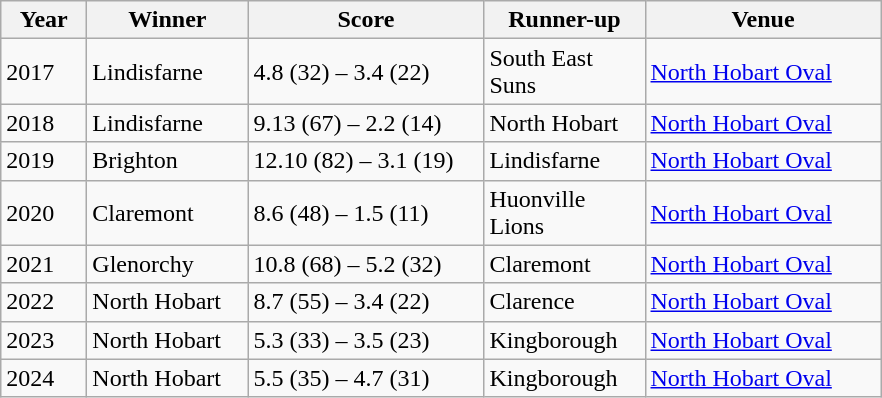<table class="wikitable sortable">
<tr>
<th width="50px">Year</th>
<th width="100px">Winner</th>
<th width="150px">Score</th>
<th width="100px">Runner-up</th>
<th width="150px">Venue</th>
</tr>
<tr>
<td>2017</td>
<td>Lindisfarne</td>
<td>4.8 (32) – 3.4 (22)</td>
<td>South East Suns</td>
<td><a href='#'>North Hobart Oval</a></td>
</tr>
<tr>
<td>2018</td>
<td>Lindisfarne</td>
<td>9.13 (67) – 2.2 (14)</td>
<td>North Hobart</td>
<td><a href='#'>North Hobart Oval</a></td>
</tr>
<tr>
<td>2019</td>
<td>Brighton</td>
<td>12.10 (82) – 3.1 (19)</td>
<td>Lindisfarne</td>
<td><a href='#'>North Hobart Oval</a></td>
</tr>
<tr>
<td>2020</td>
<td>Claremont</td>
<td>8.6 (48) – 1.5 (11)</td>
<td>Huonville Lions</td>
<td><a href='#'>North Hobart Oval</a></td>
</tr>
<tr>
<td>2021</td>
<td>Glenorchy</td>
<td>10.8 (68) – 5.2 (32)</td>
<td>Claremont</td>
<td><a href='#'>North Hobart Oval</a></td>
</tr>
<tr>
<td>2022</td>
<td>North Hobart</td>
<td>8.7 (55) – 3.4 (22)</td>
<td>Clarence</td>
<td><a href='#'>North Hobart Oval</a></td>
</tr>
<tr>
<td>2023</td>
<td>North Hobart</td>
<td>5.3 (33) – 3.5 (23)</td>
<td>Kingborough</td>
<td><a href='#'>North Hobart Oval</a></td>
</tr>
<tr>
<td>2024</td>
<td>North Hobart</td>
<td>5.5 (35) – 4.7 (31)</td>
<td>Kingborough</td>
<td><a href='#'>North Hobart Oval</a></td>
</tr>
</table>
